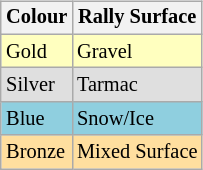<table align="right" border="0">
<tr>
<td><br><table class="wikitable" style="font-size: 85%">
<tr valign="top">
<th valign="middle"><strong>Colour</strong></th>
<th valign="middle"><strong>Rally Surface</strong></th>
</tr>
<tr>
<td style="background:#ffffbf;">Gold</td>
<td style="background:#ffffbf;">Gravel</td>
</tr>
<tr>
<td style="background:#dfdfdf;">Silver</td>
<td style="background:#dfdfdf;">Tarmac</td>
</tr>
<tr>
<td style="background:#8fcfdf;">Blue</td>
<td style="background:#8fcfdf;">Snow/Ice</td>
</tr>
<tr>
<td style="background:#ffdf9f;">Bronze</td>
<td style="background:#ffdf9f;">Mixed Surface</td>
</tr>
</table>
</td>
</tr>
</table>
